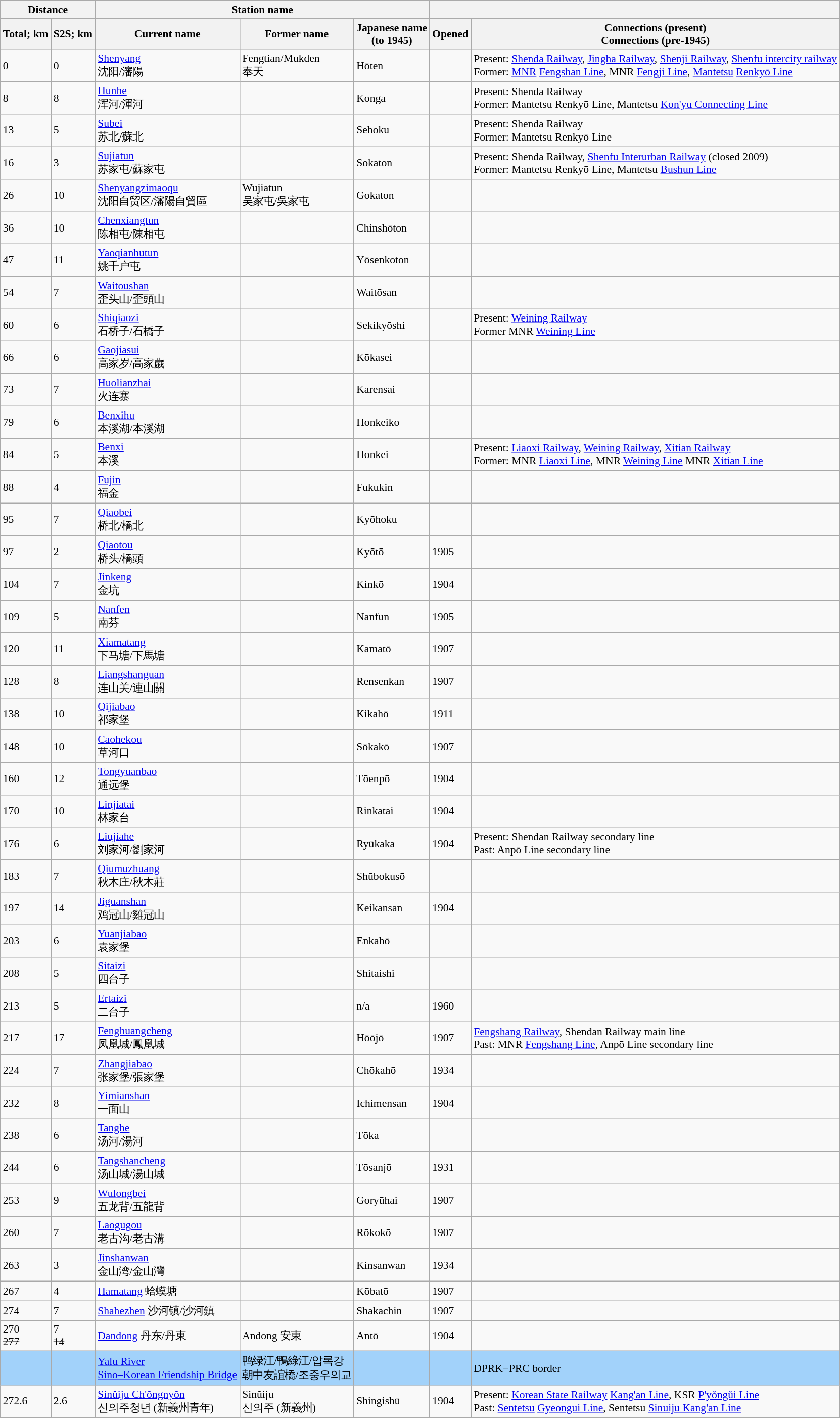<table class="wikitable" style="font-size:90%;">
<tr>
<th colspan="2">Distance</th>
<th colspan="3">Station name</th>
<th colspan="2"></th>
</tr>
<tr>
<th>Total; km</th>
<th>S2S; km</th>
<th>Current name</th>
<th>Former name</th>
<th>Japanese name<br>(to 1945)</th>
<th>Opened</th>
<th>Connections (present)<br>Connections (pre-1945)</th>
</tr>
<tr>
<td>0</td>
<td>0</td>
<td><a href='#'>Shenyang</a><br>沈阳/瀋陽</td>
<td>Fengtian/Mukden<br>奉天</td>
<td>Hōten</td>
<td></td>
<td>Present: <a href='#'>Shenda Railway</a>, <a href='#'>Jingha Railway</a>, <a href='#'>Shenji Railway</a>, <a href='#'>Shenfu intercity railway</a><br>Former: <a href='#'>MNR</a> <a href='#'>Fengshan Line</a>, MNR <a href='#'>Fengji Line</a>, <a href='#'>Mantetsu</a> <a href='#'>Renkyō Line</a></td>
</tr>
<tr>
<td>8</td>
<td>8</td>
<td><a href='#'>Hunhe</a><br>浑河/渾河</td>
<td></td>
<td>Konga</td>
<td></td>
<td>Present: Shenda Railway<br>Former: Mantetsu Renkyō Line, Mantetsu <a href='#'>Kon'yu Connecting Line</a></td>
</tr>
<tr>
<td>13</td>
<td>5</td>
<td><a href='#'>Subei</a><br>苏北/蘇北</td>
<td></td>
<td>Sehoku</td>
<td></td>
<td>Present: Shenda Railway<br>Former: Mantetsu Renkyō Line</td>
</tr>
<tr>
<td>16</td>
<td>3</td>
<td><a href='#'>Sujiatun</a><br>苏家屯/蘇家屯</td>
<td></td>
<td>Sokaton</td>
<td></td>
<td>Present: Shenda Railway, <a href='#'>Shenfu Interurban Railway</a> (closed 2009)<br>Former: Mantetsu Renkyō Line, Mantetsu <a href='#'>Bushun Line</a></td>
</tr>
<tr>
<td>26</td>
<td>10</td>
<td><a href='#'>Shenyangzimaoqu</a><br>沈阳自贸区/瀋陽自貿區</td>
<td>Wujiatun<br>吴家屯/吳家屯</td>
<td>Gokaton</td>
<td></td>
<td></td>
</tr>
<tr>
<td>36</td>
<td>10</td>
<td><a href='#'>Chenxiangtun</a><br>陈相屯/陳相屯</td>
<td></td>
<td>Chinshōton</td>
<td></td>
<td></td>
</tr>
<tr>
<td>47</td>
<td>11</td>
<td><a href='#'>Yaoqianhutun</a><br>姚千户屯</td>
<td></td>
<td>Yōsenkoton</td>
<td></td>
<td></td>
</tr>
<tr>
<td>54</td>
<td>7</td>
<td><a href='#'>Waitoushan</a><br>歪头山/歪頭山</td>
<td></td>
<td>Waitōsan</td>
<td></td>
<td></td>
</tr>
<tr>
<td>60</td>
<td>6</td>
<td><a href='#'>Shiqiaozi</a><br>石桥子/石橋子</td>
<td></td>
<td>Sekikyōshi</td>
<td></td>
<td>Present: <a href='#'>Weining Railway</a><br>Former MNR <a href='#'>Weining Line</a></td>
</tr>
<tr>
<td>66</td>
<td>6</td>
<td><a href='#'>Gaojiasui</a><br>高家岁/高家歲</td>
<td></td>
<td>Kōkasei</td>
<td></td>
<td></td>
</tr>
<tr>
<td>73</td>
<td>7</td>
<td><a href='#'>Huolianzhai</a><br>火连寨</td>
<td></td>
<td>Karensai</td>
<td></td>
<td></td>
</tr>
<tr>
<td>79</td>
<td>6</td>
<td><a href='#'>Benxihu</a><br>本溪湖/本溪湖</td>
<td></td>
<td>Honkeiko</td>
<td></td>
<td></td>
</tr>
<tr>
<td>84</td>
<td>5</td>
<td><a href='#'>Benxi</a><br>本溪</td>
<td></td>
<td>Honkei</td>
<td></td>
<td>Present: <a href='#'>Liaoxi Railway</a>, <a href='#'>Weining Railway</a>, <a href='#'>Xitian Railway</a><br>Former: MNR <a href='#'>Liaoxi Line</a>, MNR <a href='#'>Weining Line</a> MNR <a href='#'>Xitian Line</a></td>
</tr>
<tr>
<td>88</td>
<td>4</td>
<td><a href='#'>Fujin</a><br>福金</td>
<td></td>
<td>Fukukin</td>
<td></td>
<td></td>
</tr>
<tr>
<td>95</td>
<td>7</td>
<td><a href='#'>Qiaobei</a><br>桥北/橋北</td>
<td></td>
<td>Kyōhoku</td>
<td></td>
<td></td>
</tr>
<tr>
<td>97</td>
<td>2</td>
<td><a href='#'>Qiaotou</a><br>桥头/橋頭</td>
<td></td>
<td>Kyōtō</td>
<td>1905</td>
<td></td>
</tr>
<tr>
<td>104</td>
<td>7</td>
<td><a href='#'>Jinkeng</a><br>金坑</td>
<td></td>
<td>Kinkō</td>
<td>1904</td>
<td></td>
</tr>
<tr>
<td>109</td>
<td>5</td>
<td><a href='#'>Nanfen</a><br>南芬</td>
<td></td>
<td>Nanfun</td>
<td>1905</td>
<td></td>
</tr>
<tr>
<td>120</td>
<td>11</td>
<td><a href='#'>Xiamatang</a><br>下马塘/下馬塘</td>
<td></td>
<td>Kamatō</td>
<td>1907</td>
<td></td>
</tr>
<tr>
<td>128</td>
<td>8</td>
<td><a href='#'>Liangshanguan</a><br>连山关/連山關</td>
<td></td>
<td>Rensenkan</td>
<td>1907</td>
<td></td>
</tr>
<tr>
<td>138</td>
<td>10</td>
<td><a href='#'>Qijiabao</a><br>祁家堡</td>
<td></td>
<td>Kikahō</td>
<td>1911</td>
<td></td>
</tr>
<tr>
<td>148</td>
<td>10</td>
<td><a href='#'>Caohekou</a><br>草河口</td>
<td></td>
<td>Sōkakō</td>
<td>1907</td>
<td></td>
</tr>
<tr>
<td>160</td>
<td>12</td>
<td><a href='#'>Tongyuanbao</a><br>通远堡</td>
<td></td>
<td>Tōenpō</td>
<td>1904</td>
<td></td>
</tr>
<tr>
<td>170</td>
<td>10</td>
<td><a href='#'>Linjiatai</a><br>林家台</td>
<td></td>
<td>Rinkatai</td>
<td>1904</td>
<td></td>
</tr>
<tr>
<td>176</td>
<td>6</td>
<td><a href='#'>Liujiahe</a><br>刘家河/劉家河</td>
<td></td>
<td>Ryūkaka</td>
<td>1904</td>
<td>Present: Shendan Railway secondary line<br>Past: Anpō Line secondary line</td>
</tr>
<tr>
<td>183</td>
<td>7</td>
<td><a href='#'>Qiumuzhuang</a><br>秋木庄/秋木莊</td>
<td></td>
<td>Shūbokusō</td>
<td></td>
<td></td>
</tr>
<tr>
<td>197</td>
<td>14</td>
<td><a href='#'>Jiguanshan</a><br>鸡冠山/雞冠山</td>
<td></td>
<td>Keikansan</td>
<td>1904</td>
<td></td>
</tr>
<tr>
<td>203</td>
<td>6</td>
<td><a href='#'>Yuanjiabao</a><br>袁家堡</td>
<td></td>
<td>Enkahō</td>
<td></td>
<td></td>
</tr>
<tr>
<td>208</td>
<td>5</td>
<td><a href='#'>Sitaizi</a><br>四台子</td>
<td></td>
<td>Shitaishi</td>
<td></td>
<td></td>
</tr>
<tr>
<td>213</td>
<td>5</td>
<td><a href='#'>Ertaizi</a><br>二台子</td>
<td></td>
<td>n/a</td>
<td>1960</td>
<td></td>
</tr>
<tr>
<td>217</td>
<td>17</td>
<td><a href='#'>Fenghuangcheng</a><br>凤凰城/鳳凰城</td>
<td></td>
<td>Hōōjō</td>
<td>1907</td>
<td><a href='#'>Fengshang Railway</a>, Shendan Railway main line<br>Past: MNR <a href='#'>Fengshang Line</a>, Anpō Line secondary line</td>
</tr>
<tr>
<td>224</td>
<td>7</td>
<td><a href='#'>Zhangjiabao</a><br>张家堡/張家堡</td>
<td></td>
<td>Chōkahō</td>
<td>1934</td>
<td></td>
</tr>
<tr>
<td>232</td>
<td>8</td>
<td><a href='#'>Yimianshan</a><br>一面山</td>
<td></td>
<td>Ichimensan</td>
<td>1904</td>
<td></td>
</tr>
<tr>
<td>238</td>
<td>6</td>
<td><a href='#'>Tanghe</a><br>汤河/湯河</td>
<td></td>
<td>Tōka</td>
<td></td>
<td></td>
</tr>
<tr>
<td>244</td>
<td>6</td>
<td><a href='#'>Tangshancheng</a><br>汤山城/湯山城</td>
<td></td>
<td>Tōsanjō</td>
<td>1931</td>
<td></td>
</tr>
<tr>
<td>253</td>
<td>9</td>
<td><a href='#'>Wulongbei</a><br>五龙背/五龍背</td>
<td></td>
<td>Goryūhai</td>
<td>1907</td>
<td></td>
</tr>
<tr>
<td>260</td>
<td>7</td>
<td><a href='#'>Laogugou</a><br>老古沟/老古溝</td>
<td></td>
<td>Rōkokō</td>
<td>1907</td>
<td></td>
</tr>
<tr>
<td>263</td>
<td>3</td>
<td><a href='#'>Jinshanwan</a><br>金山湾/金山灣</td>
<td></td>
<td>Kinsanwan</td>
<td>1934</td>
<td></td>
</tr>
<tr>
<td>267</td>
<td>4</td>
<td><a href='#'>Hamatang</a> 蛤蟆塘</td>
<td></td>
<td>Kōbatō</td>
<td>1907</td>
<td></td>
</tr>
<tr>
<td>274</td>
<td>7</td>
<td><a href='#'>Shahezhen</a> 沙河镇/沙河鎮</td>
<td></td>
<td>Shakachin</td>
<td>1907</td>
<td></td>
</tr>
<tr>
<td>270<br><del>277</del></td>
<td>7<br><del>14</del></td>
<td><a href='#'>Dandong</a> 丹东/丹東</td>
<td>Andong 安東</td>
<td>Antō</td>
<td>1904</td>
<td></td>
</tr>
<tr>
<td bgcolor=#A2D2FA></td>
<td bgcolor=#A2D2FA></td>
<td bgcolor=#A2D2FA><a href='#'>Yalu River</a><br><a href='#'>Sino–Korean Friendship Bridge</a></td>
<td bgcolor=#A2D2FA>鸭绿江/鴨綠江/압록강<br>朝中友誼橋/조중우의교</td>
<td bgcolor=#A2D2FA></td>
<td bgcolor=#A2D2FA></td>
<td bgcolor=#A2D2FA>DPRK−PRC border</td>
</tr>
<tr>
<td>272.6</td>
<td>2.6</td>
<td><a href='#'>Sinŭiju Ch'ŏngnyŏn</a><br>신의주청년 (新義州青年)</td>
<td>Sinŭiju<br>신의주 (新義州)</td>
<td>Shingishū</td>
<td>1904</td>
<td>Present: <a href='#'>Korean State Railway</a> <a href='#'>Kang'an Line</a>, KSR <a href='#'>P'yŏngŭi Line</a><br>Past: <a href='#'>Sentetsu</a> <a href='#'>Gyeongui Line</a>, Sentetsu <a href='#'>Sinuiju Kang'an Line</a></td>
</tr>
</table>
